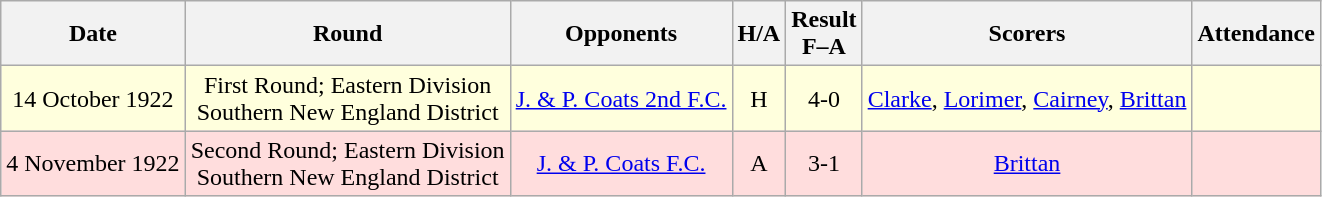<table class="wikitable" style="text-align:center">
<tr>
<th>Date</th>
<th>Round</th>
<th>Opponents</th>
<th>H/A</th>
<th>Result<br>F–A</th>
<th>Scorers</th>
<th>Attendance</th>
</tr>
<tr bgcolor="#ffffdd">
<td>14 October 1922</td>
<td>First Round; Eastern Division<br>Southern New England District</td>
<td><a href='#'>J. & P. Coats 2nd F.C.</a></td>
<td>H</td>
<td>4-0</td>
<td><a href='#'>Clarke</a>, <a href='#'>Lorimer</a>, <a href='#'>Cairney</a>, <a href='#'>Brittan</a></td>
<td></td>
</tr>
<tr bgcolor="#ffdddd">
<td>4 November 1922</td>
<td>Second Round; Eastern Division<br>Southern New England District</td>
<td><a href='#'>J. & P. Coats F.C.</a></td>
<td>A</td>
<td>3-1</td>
<td><a href='#'>Brittan</a></td>
<td></td>
</tr>
</table>
